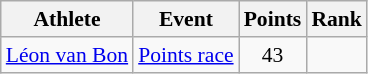<table class="wikitable" style="font-size:90%">
<tr>
<th>Athlete</th>
<th>Event</th>
<th>Points</th>
<th>Rank</th>
</tr>
<tr align=center>
<td align=left><a href='#'>Léon van Bon</a></td>
<td align=left><a href='#'>Points race</a></td>
<td>43</td>
<td></td>
</tr>
</table>
